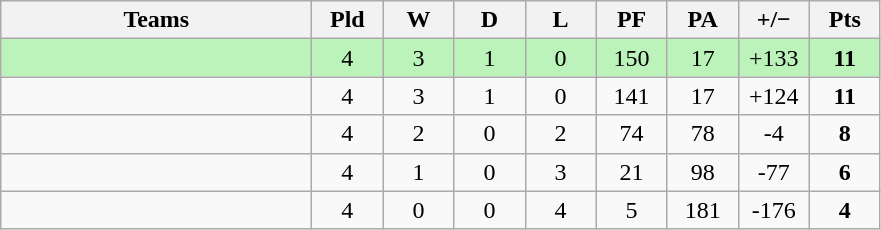<table class="wikitable" style="text-align: center;">
<tr>
<th width="200">Teams</th>
<th width="40">Pld</th>
<th width="40">W</th>
<th width="40">D</th>
<th width="40">L</th>
<th width="40">PF</th>
<th width="40">PA</th>
<th width="40">+/−</th>
<th width="40">Pts</th>
</tr>
<tr style="background-color:#bbf3bb;">
<td align=left></td>
<td>4</td>
<td>3</td>
<td>1</td>
<td>0</td>
<td>150</td>
<td>17</td>
<td>+133</td>
<td><strong>11</strong></td>
</tr>
<tr>
<td align=left></td>
<td>4</td>
<td>3</td>
<td>1</td>
<td>0</td>
<td>141</td>
<td>17</td>
<td>+124</td>
<td><strong>11</strong></td>
</tr>
<tr>
<td align=left></td>
<td>4</td>
<td>2</td>
<td>0</td>
<td>2</td>
<td>74</td>
<td>78</td>
<td>-4</td>
<td><strong>8</strong></td>
</tr>
<tr>
<td align=left></td>
<td>4</td>
<td>1</td>
<td>0</td>
<td>3</td>
<td>21</td>
<td>98</td>
<td>-77</td>
<td><strong>6</strong></td>
</tr>
<tr>
<td align=left></td>
<td>4</td>
<td>0</td>
<td>0</td>
<td>4</td>
<td>5</td>
<td>181</td>
<td>-176</td>
<td><strong>4</strong></td>
</tr>
</table>
